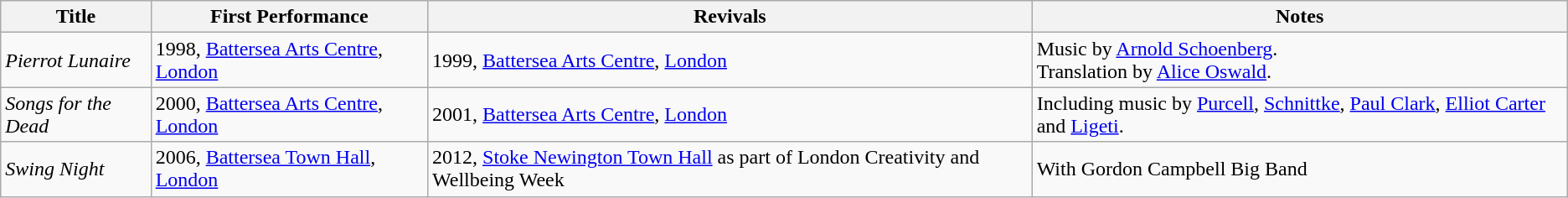<table class="wikitable sortable">
<tr>
<th>Title</th>
<th>First Performance</th>
<th class="unsortable">Revivals</th>
<th class="unsortable">Notes</th>
</tr>
<tr>
<td><em>Pierrot Lunaire</em></td>
<td>1998, <a href='#'>Battersea Arts Centre</a>, <a href='#'>London</a></td>
<td>1999, <a href='#'>Battersea Arts Centre</a>, <a href='#'>London</a></td>
<td>Music by <a href='#'>Arnold Schoenberg</a>.<br>Translation by <a href='#'>Alice Oswald</a>.</td>
</tr>
<tr>
<td><em>Songs for the Dead</em></td>
<td>2000, <a href='#'>Battersea Arts Centre</a>, <a href='#'>London</a></td>
<td>2001, <a href='#'>Battersea Arts Centre</a>, <a href='#'>London</a></td>
<td>Including music by <a href='#'>Purcell</a>, <a href='#'>Schnittke</a>, <a href='#'>Paul Clark</a>, <a href='#'>Elliot Carter</a> and <a href='#'>Ligeti</a>.</td>
</tr>
<tr>
<td><em>Swing Night</em></td>
<td>2006, <a href='#'>Battersea Town Hall</a>, <a href='#'>London</a></td>
<td>2012, <a href='#'>Stoke Newington Town Hall</a> as part of London Creativity and Wellbeing Week</td>
<td>With Gordon Campbell Big Band</td>
</tr>
</table>
